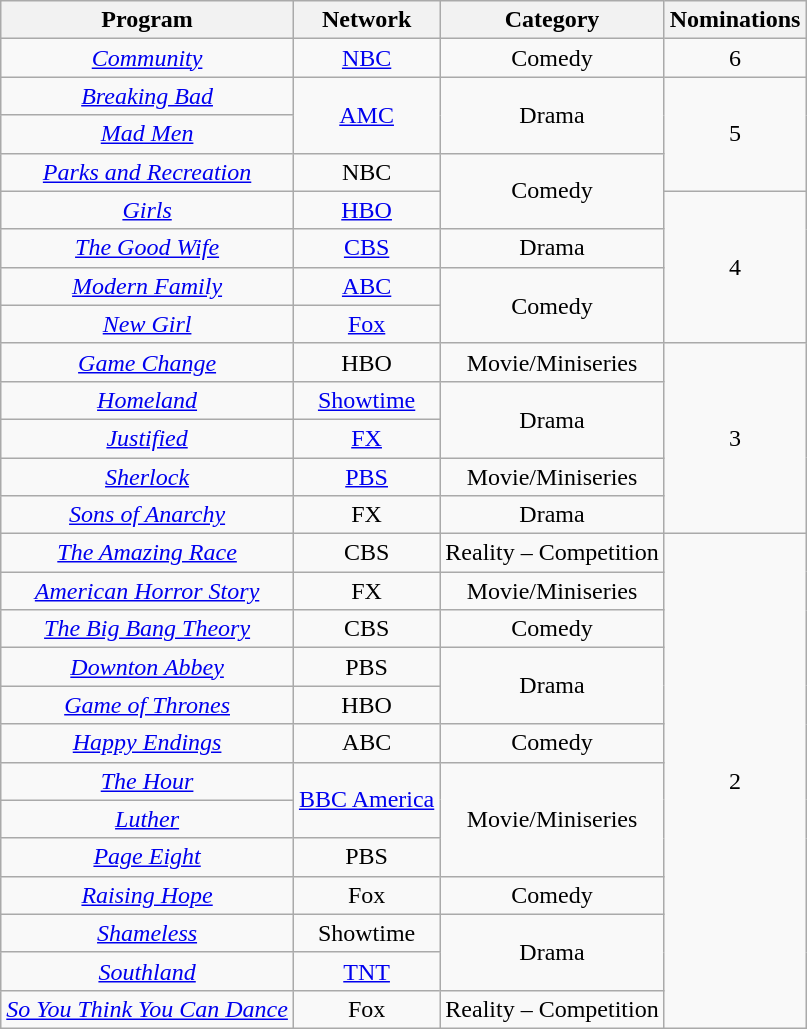<table class="wikitable sortable" rowspan="2" style="text-align:center;" background: #f6e39c;>
<tr>
<th scope="col" style="text-align:center;">Program</th>
<th scope="col" style="text-align:center;">Network</th>
<th scope="col" style="text-align:center;">Category</th>
<th scope="col" style="width:55px;">Nominations</th>
</tr>
<tr>
<td><em><a href='#'>Community</a></em></td>
<td><a href='#'>NBC</a></td>
<td>Comedy</td>
<td style="text-align:center">6</td>
</tr>
<tr>
<td><em><a href='#'>Breaking Bad</a></em></td>
<td rowspan="2"><a href='#'>AMC</a></td>
<td rowspan="2">Drama</td>
<td rowspan="3" style="text-align:center">5</td>
</tr>
<tr>
<td><em><a href='#'>Mad Men</a></em></td>
</tr>
<tr>
<td><em><a href='#'>Parks and Recreation</a></em></td>
<td>NBC</td>
<td rowspan="2">Comedy</td>
</tr>
<tr>
<td><em><a href='#'>Girls</a></em></td>
<td><a href='#'>HBO</a></td>
<td rowspan="4" style="text-align:center">4</td>
</tr>
<tr>
<td><em><a href='#'>The Good Wife</a></em></td>
<td><a href='#'>CBS</a></td>
<td>Drama</td>
</tr>
<tr>
<td><em><a href='#'>Modern Family</a></em></td>
<td><a href='#'>ABC</a></td>
<td rowspan="2">Comedy</td>
</tr>
<tr>
<td><em><a href='#'>New Girl</a></em></td>
<td><a href='#'>Fox</a></td>
</tr>
<tr>
<td><em><a href='#'>Game Change</a></em></td>
<td>HBO</td>
<td>Movie/Miniseries</td>
<td rowspan="5" style="text-align:center">3</td>
</tr>
<tr>
<td><em><a href='#'>Homeland</a></em></td>
<td><a href='#'>Showtime</a></td>
<td rowspan="2">Drama</td>
</tr>
<tr>
<td><em><a href='#'>Justified</a></em></td>
<td><a href='#'>FX</a></td>
</tr>
<tr>
<td><em><a href='#'>Sherlock</a></em></td>
<td><a href='#'>PBS</a></td>
<td>Movie/Miniseries</td>
</tr>
<tr>
<td><em><a href='#'>Sons of Anarchy</a></em></td>
<td>FX</td>
<td>Drama</td>
</tr>
<tr>
<td><em><a href='#'>The Amazing Race</a></em></td>
<td>CBS</td>
<td>Reality – Competition</td>
<td rowspan="13" style="text-align:center">2</td>
</tr>
<tr>
<td><em><a href='#'>American Horror Story</a></em></td>
<td>FX</td>
<td>Movie/Miniseries</td>
</tr>
<tr>
<td><em><a href='#'>The Big Bang Theory</a></em></td>
<td>CBS</td>
<td>Comedy</td>
</tr>
<tr>
<td><em><a href='#'>Downton Abbey</a></em></td>
<td>PBS</td>
<td rowspan="2">Drama</td>
</tr>
<tr>
<td><em><a href='#'>Game of Thrones</a></em></td>
<td>HBO</td>
</tr>
<tr>
<td><em><a href='#'>Happy Endings</a></em></td>
<td>ABC</td>
<td>Comedy</td>
</tr>
<tr>
<td><em><a href='#'>The Hour</a></em></td>
<td rowspan="2"><a href='#'>BBC America</a></td>
<td rowspan="3">Movie/Miniseries</td>
</tr>
<tr>
<td><em><a href='#'>Luther</a></em></td>
</tr>
<tr>
<td><em><a href='#'>Page Eight</a></em></td>
<td>PBS</td>
</tr>
<tr>
<td><em><a href='#'>Raising Hope</a></em></td>
<td>Fox</td>
<td>Comedy</td>
</tr>
<tr>
<td><em><a href='#'>Shameless</a></em></td>
<td>Showtime</td>
<td rowspan="2">Drama</td>
</tr>
<tr>
<td><em><a href='#'>Southland</a></em></td>
<td><a href='#'>TNT</a></td>
</tr>
<tr>
<td><em><a href='#'>So You Think You Can Dance</a></em></td>
<td>Fox</td>
<td>Reality – Competition</td>
</tr>
</table>
